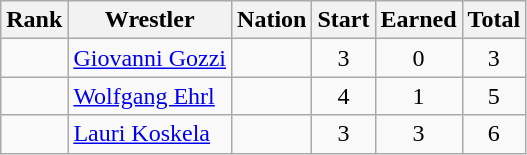<table class="wikitable sortable" style="text-align:center;">
<tr>
<th>Rank</th>
<th>Wrestler</th>
<th>Nation</th>
<th>Start</th>
<th>Earned</th>
<th>Total</th>
</tr>
<tr>
<td></td>
<td align=left><a href='#'>Giovanni Gozzi</a></td>
<td align=left></td>
<td>3</td>
<td>0</td>
<td>3</td>
</tr>
<tr>
<td></td>
<td align=left><a href='#'>Wolfgang Ehrl</a></td>
<td align=left></td>
<td>4</td>
<td>1</td>
<td>5</td>
</tr>
<tr>
<td></td>
<td align=left><a href='#'>Lauri Koskela</a></td>
<td align=left></td>
<td>3</td>
<td>3</td>
<td>6</td>
</tr>
</table>
